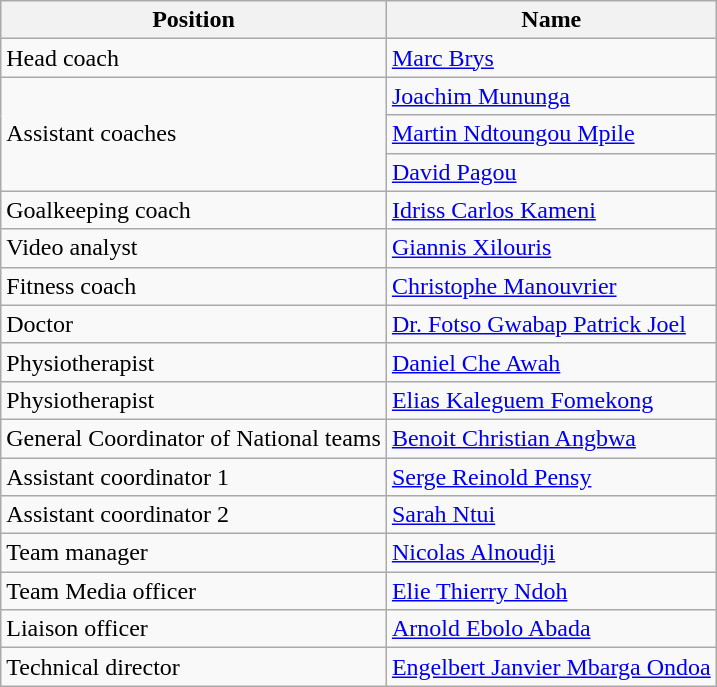<table class="wikitable">
<tr>
<th>Position</th>
<th>Name</th>
</tr>
<tr>
<td>Head coach</td>
<td> <a href='#'>Marc Brys</a></td>
</tr>
<tr>
<td rowspan=3>Assistant coaches</td>
<td> <a href='#'>Joachim Mununga</a></td>
</tr>
<tr>
<td> <a href='#'>Martin Ndtoungou Mpile</a></td>
</tr>
<tr>
<td> <a href='#'>David Pagou</a></td>
</tr>
<tr>
<td>Goalkeeping coach</td>
<td> <a href='#'>Idriss Carlos Kameni</a></td>
</tr>
<tr>
<td>Video analyst</td>
<td> <a href='#'>Giannis Xilouris</a></td>
</tr>
<tr>
<td>Fitness coach</td>
<td> <a href='#'>Christophe Manouvrier</a></td>
</tr>
<tr>
<td>Doctor</td>
<td> <a href='#'>Dr. Fotso Gwabap Patrick Joel</a></td>
</tr>
<tr>
<td>Physiotherapist</td>
<td> <a href='#'>Daniel Che Awah</a></td>
</tr>
<tr>
<td>Physiotherapist</td>
<td> <a href='#'>Elias Kaleguem Fomekong</a></td>
</tr>
<tr>
<td>General Coordinator of National teams</td>
<td> <a href='#'>Benoit Christian Angbwa</a></td>
</tr>
<tr>
<td>Assistant coordinator 1</td>
<td> <a href='#'>Serge Reinold Pensy</a></td>
</tr>
<tr>
<td>Assistant coordinator 2</td>
<td> <a href='#'>Sarah Ntui</a></td>
</tr>
<tr>
<td>Team manager</td>
<td> <a href='#'>Nicolas Alnoudji</a></td>
</tr>
<tr>
<td>Team Media officer</td>
<td> <a href='#'>Elie Thierry Ndoh</a></td>
</tr>
<tr>
<td>Liaison officer</td>
<td> <a href='#'>Arnold Ebolo Abada</a></td>
</tr>
<tr>
<td>Technical director</td>
<td> <a href='#'>Engelbert Janvier Mbarga Ondoa</a></td>
</tr>
</table>
